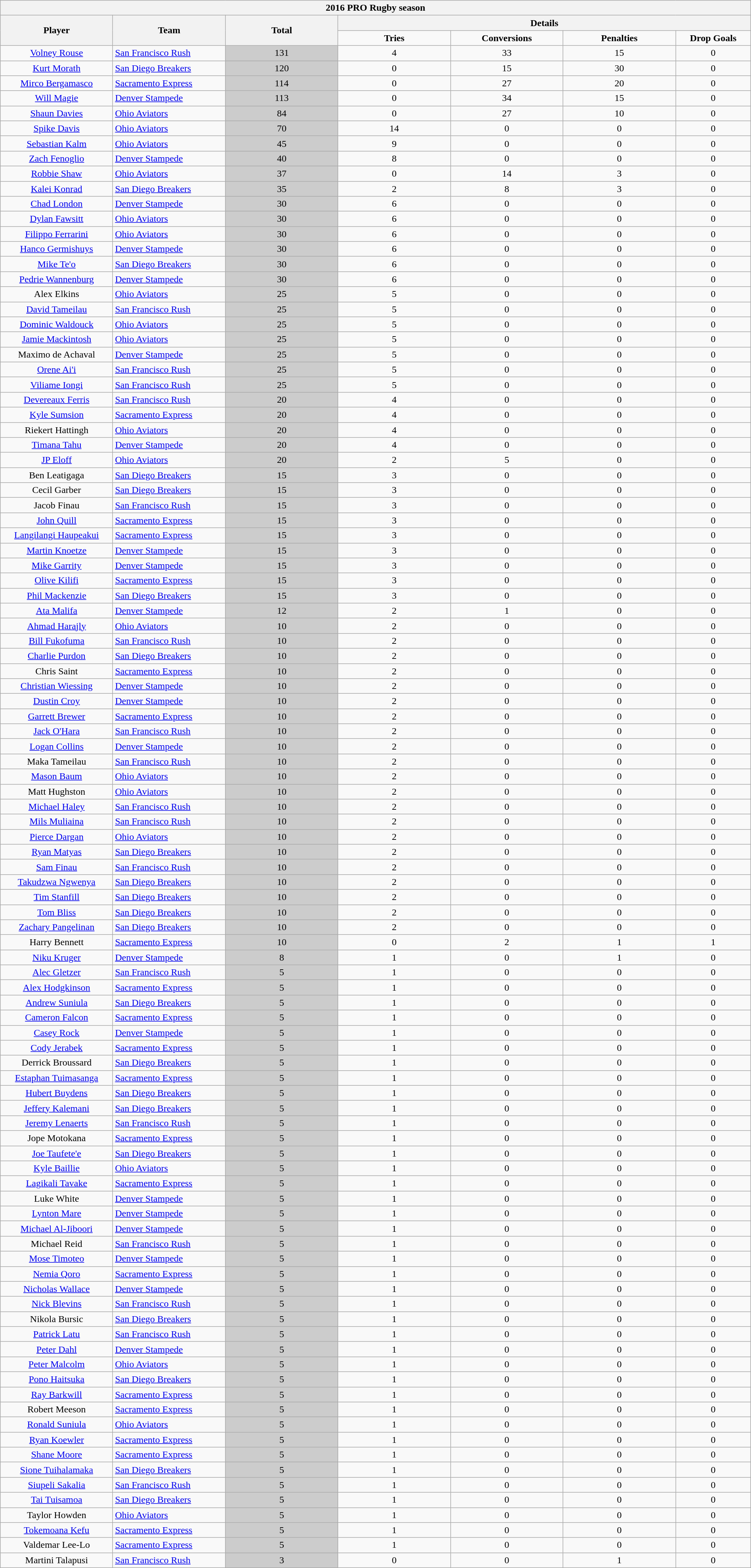<table class="wikitable collapsible collapsed" style="text-align:center;width:100%">
<tr>
<th colspan=100%>2016 PRO Rugby season</th>
</tr>
<tr>
<th rowspan="2" style="width:15%;">Player</th>
<th rowspan="2" style="width:15%;">Team</th>
<th rowspan="2" style="width:15%;">Total</th>
<th colspan="4" style="width:60%;">Details</th>
</tr>
<tr>
<td width=15%><strong>Tries</strong></td>
<td width=15%><strong>Conversions</strong></td>
<td width=15%><strong>Penalties</strong></td>
<td width=15%><strong>Drop Goals</strong></td>
</tr>
<tr>
<td><a href='#'>Volney Rouse</a></td>
<td align=left><a href='#'>San Francisco Rush</a></td>
<td style="background:#ccc;">131</td>
<td>4</td>
<td>33</td>
<td>15</td>
<td>0</td>
</tr>
<tr>
<td><a href='#'>Kurt Morath</a></td>
<td align=left><a href='#'>San Diego Breakers</a></td>
<td style="background:#ccc;">120</td>
<td>0</td>
<td>15</td>
<td>30</td>
<td>0</td>
</tr>
<tr>
<td><a href='#'>Mirco Bergamasco</a></td>
<td align=left><a href='#'>Sacramento Express</a></td>
<td style="background:#ccc;">114</td>
<td>0</td>
<td>27</td>
<td>20</td>
<td>0</td>
</tr>
<tr>
<td><a href='#'>Will Magie</a></td>
<td align=left><a href='#'>Denver Stampede</a></td>
<td style="background:#ccc;">113</td>
<td>0</td>
<td>34</td>
<td>15</td>
<td>0</td>
</tr>
<tr>
<td><a href='#'>Shaun Davies</a></td>
<td align=left><a href='#'>Ohio Aviators</a></td>
<td style="background:#ccc;">84</td>
<td>0</td>
<td>27</td>
<td>10</td>
<td>0</td>
</tr>
<tr>
<td><a href='#'>Spike Davis</a></td>
<td align=left><a href='#'>Ohio Aviators</a></td>
<td style="background:#ccc;">70</td>
<td>14</td>
<td>0</td>
<td>0</td>
<td>0</td>
</tr>
<tr>
<td><a href='#'>Sebastian Kalm</a></td>
<td align=left><a href='#'>Ohio Aviators</a></td>
<td style="background:#ccc;">45</td>
<td>9</td>
<td>0</td>
<td>0</td>
<td>0</td>
</tr>
<tr>
<td><a href='#'>Zach Fenoglio</a></td>
<td align=left><a href='#'>Denver Stampede</a></td>
<td style="background:#ccc;">40</td>
<td>8</td>
<td>0</td>
<td>0</td>
<td>0</td>
</tr>
<tr>
<td><a href='#'>Robbie Shaw</a></td>
<td align=left><a href='#'>Ohio Aviators</a></td>
<td style="background:#ccc;">37</td>
<td>0</td>
<td>14</td>
<td>3</td>
<td>0</td>
</tr>
<tr>
<td><a href='#'>Kalei Konrad</a></td>
<td align=left><a href='#'>San Diego Breakers</a></td>
<td style="background:#ccc;">35</td>
<td>2</td>
<td>8</td>
<td>3</td>
<td>0</td>
</tr>
<tr>
<td><a href='#'>Chad London</a></td>
<td align=left><a href='#'>Denver Stampede</a></td>
<td style="background:#ccc;">30</td>
<td>6</td>
<td>0</td>
<td>0</td>
<td>0</td>
</tr>
<tr>
<td><a href='#'>Dylan Fawsitt</a></td>
<td align=left><a href='#'>Ohio Aviators</a></td>
<td style="background:#ccc;">30</td>
<td>6</td>
<td>0</td>
<td>0</td>
<td>0</td>
</tr>
<tr>
<td><a href='#'>Filippo Ferrarini</a></td>
<td align=left><a href='#'>Ohio Aviators</a></td>
<td style="background:#ccc;">30</td>
<td>6</td>
<td>0</td>
<td>0</td>
<td>0</td>
</tr>
<tr>
<td><a href='#'>Hanco Germishuys</a></td>
<td align=left><a href='#'>Denver Stampede</a></td>
<td style="background:#ccc;">30</td>
<td>6</td>
<td>0</td>
<td>0</td>
<td>0</td>
</tr>
<tr>
<td><a href='#'>Mike Te'o</a></td>
<td align=left><a href='#'>San Diego Breakers</a></td>
<td style="background:#ccc;">30</td>
<td>6</td>
<td>0</td>
<td>0</td>
<td>0</td>
</tr>
<tr>
<td><a href='#'>Pedrie Wannenburg</a></td>
<td align=left><a href='#'>Denver Stampede</a></td>
<td style="background:#ccc;">30</td>
<td>6</td>
<td>0</td>
<td>0</td>
<td>0</td>
</tr>
<tr>
<td>Alex Elkins</td>
<td align=left><a href='#'>Ohio Aviators</a></td>
<td style="background:#ccc;">25</td>
<td>5</td>
<td>0</td>
<td>0</td>
<td>0</td>
</tr>
<tr>
<td><a href='#'>David Tameilau</a></td>
<td align=left><a href='#'>San Francisco Rush</a></td>
<td style="background:#ccc;">25</td>
<td>5</td>
<td>0</td>
<td>0</td>
<td>0</td>
</tr>
<tr>
<td><a href='#'>Dominic Waldouck</a></td>
<td align=left><a href='#'>Ohio Aviators</a></td>
<td style="background:#ccc;">25</td>
<td>5</td>
<td>0</td>
<td>0</td>
<td>0</td>
</tr>
<tr>
<td><a href='#'>Jamie Mackintosh</a></td>
<td align=left><a href='#'>Ohio Aviators</a></td>
<td style="background:#ccc;">25</td>
<td>5</td>
<td>0</td>
<td>0</td>
<td>0</td>
</tr>
<tr>
<td>Maximo de Achaval</td>
<td align=left><a href='#'>Denver Stampede</a></td>
<td style="background:#ccc;">25</td>
<td>5</td>
<td>0</td>
<td>0</td>
<td>0</td>
</tr>
<tr>
<td><a href='#'>Orene Ai'i</a></td>
<td align=left><a href='#'>San Francisco Rush</a></td>
<td style="background:#ccc;">25</td>
<td>5</td>
<td>0</td>
<td>0</td>
<td>0</td>
</tr>
<tr>
<td><a href='#'>Viliame Iongi</a></td>
<td align=left><a href='#'>San Francisco Rush</a></td>
<td style="background:#ccc;">25</td>
<td>5</td>
<td>0</td>
<td>0</td>
<td>0</td>
</tr>
<tr>
<td><a href='#'>Devereaux Ferris</a></td>
<td align=left><a href='#'>San Francisco Rush</a></td>
<td style="background:#ccc;">20</td>
<td>4</td>
<td>0</td>
<td>0</td>
<td>0</td>
</tr>
<tr>
<td><a href='#'>Kyle Sumsion</a></td>
<td align=left><a href='#'>Sacramento Express</a></td>
<td style="background:#ccc;">20</td>
<td>4</td>
<td>0</td>
<td>0</td>
<td>0</td>
</tr>
<tr>
<td>Riekert Hattingh</td>
<td align=left><a href='#'>Ohio Aviators</a></td>
<td style="background:#ccc;">20</td>
<td>4</td>
<td>0</td>
<td>0</td>
<td>0</td>
</tr>
<tr>
<td><a href='#'>Timana Tahu</a></td>
<td align=left><a href='#'>Denver Stampede</a></td>
<td style="background:#ccc;">20</td>
<td>4</td>
<td>0</td>
<td>0</td>
<td>0</td>
</tr>
<tr>
<td><a href='#'>JP Eloff</a></td>
<td align=left><a href='#'>Ohio Aviators</a></td>
<td style="background:#ccc;">20</td>
<td>2</td>
<td>5</td>
<td>0</td>
<td>0</td>
</tr>
<tr>
<td>Ben Leatigaga</td>
<td align=left><a href='#'>San Diego Breakers</a></td>
<td style="background:#ccc;">15</td>
<td>3</td>
<td>0</td>
<td>0</td>
<td>0</td>
</tr>
<tr>
<td>Cecil Garber</td>
<td align=left><a href='#'>San Diego Breakers</a></td>
<td style="background:#ccc;">15</td>
<td>3</td>
<td>0</td>
<td>0</td>
<td>0</td>
</tr>
<tr>
<td>Jacob Finau</td>
<td align=left><a href='#'>San Francisco Rush</a></td>
<td style="background:#ccc;">15</td>
<td>3</td>
<td>0</td>
<td>0</td>
<td>0</td>
</tr>
<tr>
<td><a href='#'>John Quill</a></td>
<td align=left><a href='#'>Sacramento Express</a></td>
<td style="background:#ccc;">15</td>
<td>3</td>
<td>0</td>
<td>0</td>
<td>0</td>
</tr>
<tr>
<td><a href='#'>Langilangi Haupeakui</a></td>
<td align=left><a href='#'>Sacramento Express</a></td>
<td style="background:#ccc;">15</td>
<td>3</td>
<td>0</td>
<td>0</td>
<td>0</td>
</tr>
<tr>
<td><a href='#'>Martin Knoetze</a></td>
<td align=left><a href='#'>Denver Stampede</a></td>
<td style="background:#ccc;">15</td>
<td>3</td>
<td>0</td>
<td>0</td>
<td>0</td>
</tr>
<tr>
<td><a href='#'>Mike Garrity</a></td>
<td align=left><a href='#'>Denver Stampede</a></td>
<td style="background:#ccc;">15</td>
<td>3</td>
<td>0</td>
<td>0</td>
<td>0</td>
</tr>
<tr>
<td><a href='#'>Olive Kilifi</a></td>
<td align=left><a href='#'>Sacramento Express</a></td>
<td style="background:#ccc;">15</td>
<td>3</td>
<td>0</td>
<td>0</td>
<td>0</td>
</tr>
<tr>
<td><a href='#'>Phil Mackenzie</a></td>
<td align=left><a href='#'>San Diego Breakers</a></td>
<td style="background:#ccc;">15</td>
<td>3</td>
<td>0</td>
<td>0</td>
<td>0</td>
</tr>
<tr>
<td><a href='#'>Ata Malifa</a></td>
<td align=left><a href='#'>Denver Stampede</a></td>
<td style="background:#ccc;">12</td>
<td>2</td>
<td>1</td>
<td>0</td>
<td>0</td>
</tr>
<tr>
<td><a href='#'>Ahmad Harajly</a></td>
<td align=left><a href='#'>Ohio Aviators</a></td>
<td style="background:#ccc;">10</td>
<td>2</td>
<td>0</td>
<td>0</td>
<td>0</td>
</tr>
<tr>
<td><a href='#'>Bill Fukofuma</a></td>
<td align=left><a href='#'>San Francisco Rush</a></td>
<td style="background:#ccc;">10</td>
<td>2</td>
<td>0</td>
<td>0</td>
<td>0</td>
</tr>
<tr>
<td><a href='#'>Charlie Purdon</a></td>
<td align=left><a href='#'>San Diego Breakers</a></td>
<td style="background:#ccc;">10</td>
<td>2</td>
<td>0</td>
<td>0</td>
<td>0</td>
</tr>
<tr>
<td>Chris Saint</td>
<td align=left><a href='#'>Sacramento Express</a></td>
<td style="background:#ccc;">10</td>
<td>2</td>
<td>0</td>
<td>0</td>
<td>0</td>
</tr>
<tr>
<td><a href='#'>Christian Wiessing</a></td>
<td align=left><a href='#'>Denver Stampede</a></td>
<td style="background:#ccc;">10</td>
<td>2</td>
<td>0</td>
<td>0</td>
<td>0</td>
</tr>
<tr>
<td><a href='#'>Dustin Croy</a></td>
<td align=left><a href='#'>Denver Stampede</a></td>
<td style="background:#ccc;">10</td>
<td>2</td>
<td>0</td>
<td>0</td>
<td>0</td>
</tr>
<tr>
<td><a href='#'>Garrett Brewer</a></td>
<td align=left><a href='#'>Sacramento Express</a></td>
<td style="background:#ccc;">10</td>
<td>2</td>
<td>0</td>
<td>0</td>
<td>0</td>
</tr>
<tr>
<td><a href='#'>Jack O'Hara</a></td>
<td align=left><a href='#'>San Francisco Rush</a></td>
<td style="background:#ccc;">10</td>
<td>2</td>
<td>0</td>
<td>0</td>
<td>0</td>
</tr>
<tr>
<td><a href='#'>Logan Collins</a></td>
<td align=left><a href='#'>Denver Stampede</a></td>
<td style="background:#ccc;">10</td>
<td>2</td>
<td>0</td>
<td>0</td>
<td>0</td>
</tr>
<tr>
<td>Maka Tameilau</td>
<td align=left><a href='#'>San Francisco Rush</a></td>
<td style="background:#ccc;">10</td>
<td>2</td>
<td>0</td>
<td>0</td>
<td>0</td>
</tr>
<tr>
<td><a href='#'>Mason Baum</a></td>
<td align=left><a href='#'>Ohio Aviators</a></td>
<td style="background:#ccc;">10</td>
<td>2</td>
<td>0</td>
<td>0</td>
<td>0</td>
</tr>
<tr>
<td>Matt Hughston</td>
<td align=left><a href='#'>Ohio Aviators</a></td>
<td style="background:#ccc;">10</td>
<td>2</td>
<td>0</td>
<td>0</td>
<td>0</td>
</tr>
<tr>
<td><a href='#'>Michael Haley</a></td>
<td align=left><a href='#'>San Francisco Rush</a></td>
<td style="background:#ccc;">10</td>
<td>2</td>
<td>0</td>
<td>0</td>
<td>0</td>
</tr>
<tr>
<td><a href='#'>Mils Muliaina</a></td>
<td align=left><a href='#'>San Francisco Rush</a></td>
<td style="background:#ccc;">10</td>
<td>2</td>
<td>0</td>
<td>0</td>
<td>0</td>
</tr>
<tr>
<td><a href='#'>Pierce Dargan</a></td>
<td align=left><a href='#'>Ohio Aviators</a></td>
<td style="background:#ccc;">10</td>
<td>2</td>
<td>0</td>
<td>0</td>
<td>0</td>
</tr>
<tr>
<td><a href='#'>Ryan Matyas</a></td>
<td align=left><a href='#'>San Diego Breakers</a></td>
<td style="background:#ccc;">10</td>
<td>2</td>
<td>0</td>
<td>0</td>
<td>0</td>
</tr>
<tr>
<td><a href='#'>Sam Finau</a></td>
<td align=left><a href='#'>San Francisco Rush</a></td>
<td style="background:#ccc;">10</td>
<td>2</td>
<td>0</td>
<td>0</td>
<td>0</td>
</tr>
<tr>
<td><a href='#'>Takudzwa Ngwenya</a></td>
<td align=left><a href='#'>San Diego Breakers</a></td>
<td style="background:#ccc;">10</td>
<td>2</td>
<td>0</td>
<td>0</td>
<td>0</td>
</tr>
<tr>
<td><a href='#'>Tim Stanfill</a></td>
<td align=left><a href='#'>San Diego Breakers</a></td>
<td style="background:#ccc;">10</td>
<td>2</td>
<td>0</td>
<td>0</td>
<td>0</td>
</tr>
<tr>
<td><a href='#'>Tom Bliss</a></td>
<td align=left><a href='#'>San Diego Breakers</a></td>
<td style="background:#ccc;">10</td>
<td>2</td>
<td>0</td>
<td>0</td>
<td>0</td>
</tr>
<tr>
<td><a href='#'>Zachary Pangelinan</a></td>
<td align=left><a href='#'>San Diego Breakers</a></td>
<td style="background:#ccc;">10</td>
<td>2</td>
<td>0</td>
<td>0</td>
<td>0</td>
</tr>
<tr>
<td>Harry Bennett</td>
<td align=left><a href='#'>Sacramento Express</a></td>
<td style="background:#ccc;">10</td>
<td>0</td>
<td>2</td>
<td>1</td>
<td>1</td>
</tr>
<tr>
<td><a href='#'>Niku Kruger</a></td>
<td align=left><a href='#'>Denver Stampede</a></td>
<td style="background:#ccc;">8</td>
<td>1</td>
<td>0</td>
<td>1</td>
<td>0</td>
</tr>
<tr>
<td><a href='#'>Alec Gletzer</a></td>
<td align=left><a href='#'>San Francisco Rush</a></td>
<td style="background:#ccc;">5</td>
<td>1</td>
<td>0</td>
<td>0</td>
<td>0</td>
</tr>
<tr>
<td><a href='#'>Alex Hodgkinson</a></td>
<td align=left><a href='#'>Sacramento Express</a></td>
<td style="background:#ccc;">5</td>
<td>1</td>
<td>0</td>
<td>0</td>
<td>0</td>
</tr>
<tr>
<td><a href='#'>Andrew Suniula</a></td>
<td align=left><a href='#'>San Diego Breakers</a></td>
<td style="background:#ccc;">5</td>
<td>1</td>
<td>0</td>
<td>0</td>
<td>0</td>
</tr>
<tr>
<td><a href='#'>Cameron Falcon</a></td>
<td align=left><a href='#'>Sacramento Express</a></td>
<td style="background:#ccc;">5</td>
<td>1</td>
<td>0</td>
<td>0</td>
<td>0</td>
</tr>
<tr>
<td><a href='#'>Casey Rock</a></td>
<td align=left><a href='#'>Denver Stampede</a></td>
<td style="background:#ccc;">5</td>
<td>1</td>
<td>0</td>
<td>0</td>
<td>0</td>
</tr>
<tr>
<td><a href='#'>Cody Jerabek</a></td>
<td align=left><a href='#'>Sacramento Express</a></td>
<td style="background:#ccc;">5</td>
<td>1</td>
<td>0</td>
<td>0</td>
<td>0</td>
</tr>
<tr>
<td>Derrick Broussard</td>
<td align=left><a href='#'>San Diego Breakers</a></td>
<td style="background:#ccc;">5</td>
<td>1</td>
<td>0</td>
<td>0</td>
<td>0</td>
</tr>
<tr>
<td><a href='#'>Estaphan Tuimasanga</a></td>
<td align=left><a href='#'>Sacramento Express</a></td>
<td style="background:#ccc;">5</td>
<td>1</td>
<td>0</td>
<td>0</td>
<td>0</td>
</tr>
<tr>
<td><a href='#'>Hubert Buydens</a></td>
<td align=left><a href='#'>San Diego Breakers</a></td>
<td style="background:#ccc;">5</td>
<td>1</td>
<td>0</td>
<td>0</td>
<td>0</td>
</tr>
<tr>
<td><a href='#'>Jeffery Kalemani</a></td>
<td align=left><a href='#'>San Diego Breakers</a></td>
<td style="background:#ccc;">5</td>
<td>1</td>
<td>0</td>
<td>0</td>
<td>0</td>
</tr>
<tr>
<td><a href='#'>Jeremy Lenaerts</a></td>
<td align=left><a href='#'>San Francisco Rush</a></td>
<td style="background:#ccc;">5</td>
<td>1</td>
<td>0</td>
<td>0</td>
<td>0</td>
</tr>
<tr>
<td>Jope Motokana</td>
<td align=left><a href='#'>Sacramento Express</a></td>
<td style="background:#ccc;">5</td>
<td>1</td>
<td>0</td>
<td>0</td>
<td>0</td>
</tr>
<tr>
<td><a href='#'>Joe Taufete'e</a></td>
<td align=left><a href='#'>San Diego Breakers</a></td>
<td style="background:#ccc;">5</td>
<td>1</td>
<td>0</td>
<td>0</td>
<td>0</td>
</tr>
<tr>
<td><a href='#'>Kyle Baillie</a></td>
<td align=left><a href='#'>Ohio Aviators</a></td>
<td style="background:#ccc;">5</td>
<td>1</td>
<td>0</td>
<td>0</td>
<td>0</td>
</tr>
<tr>
<td><a href='#'>Lagikali Tavake</a></td>
<td align=left><a href='#'>Sacramento Express</a></td>
<td style="background:#ccc;">5</td>
<td>1</td>
<td>0</td>
<td>0</td>
<td>0</td>
</tr>
<tr>
<td>Luke White</td>
<td align=left><a href='#'>Denver Stampede</a></td>
<td style="background:#ccc;">5</td>
<td>1</td>
<td>0</td>
<td>0</td>
<td>0</td>
</tr>
<tr>
<td><a href='#'>Lynton Mare</a></td>
<td align=left><a href='#'>Denver Stampede</a></td>
<td style="background:#ccc;">5</td>
<td>1</td>
<td>0</td>
<td>0</td>
<td>0</td>
</tr>
<tr>
<td><a href='#'>Michael Al-Jiboori</a></td>
<td align=left><a href='#'>Denver Stampede</a></td>
<td style="background:#ccc;">5</td>
<td>1</td>
<td>0</td>
<td>0</td>
<td>0</td>
</tr>
<tr>
<td>Michael Reid</td>
<td align=left><a href='#'>San Francisco Rush</a></td>
<td style="background:#ccc;">5</td>
<td>1</td>
<td>0</td>
<td>0</td>
<td>0</td>
</tr>
<tr>
<td><a href='#'>Mose Timoteo</a></td>
<td align=left><a href='#'>Denver Stampede</a></td>
<td style="background:#ccc;">5</td>
<td>1</td>
<td>0</td>
<td>0</td>
<td>0</td>
</tr>
<tr>
<td><a href='#'>Nemia Qoro</a></td>
<td align=left><a href='#'>Sacramento Express</a></td>
<td style="background:#ccc;">5</td>
<td>1</td>
<td>0</td>
<td>0</td>
<td>0</td>
</tr>
<tr>
<td><a href='#'>Nicholas Wallace</a></td>
<td align=left><a href='#'>Denver Stampede</a></td>
<td style="background:#ccc;">5</td>
<td>1</td>
<td>0</td>
<td>0</td>
<td>0</td>
</tr>
<tr>
<td><a href='#'>Nick Blevins</a></td>
<td align=left><a href='#'>San Francisco Rush</a></td>
<td style="background:#ccc;">5</td>
<td>1</td>
<td>0</td>
<td>0</td>
<td>0</td>
</tr>
<tr>
<td>Nikola Bursic</td>
<td align=left><a href='#'>San Diego Breakers</a></td>
<td style="background:#ccc;">5</td>
<td>1</td>
<td>0</td>
<td>0</td>
<td>0</td>
</tr>
<tr>
<td><a href='#'>Patrick Latu</a></td>
<td align=left><a href='#'>San Francisco Rush</a></td>
<td style="background:#ccc;">5</td>
<td>1</td>
<td>0</td>
<td>0</td>
<td>0</td>
</tr>
<tr>
<td><a href='#'>Peter Dahl</a></td>
<td align=left><a href='#'>Denver Stampede</a></td>
<td style="background:#ccc;">5</td>
<td>1</td>
<td>0</td>
<td>0</td>
<td>0</td>
</tr>
<tr>
<td><a href='#'>Peter Malcolm</a></td>
<td align=left><a href='#'>Ohio Aviators</a></td>
<td style="background:#ccc;">5</td>
<td>1</td>
<td>0</td>
<td>0</td>
<td>0</td>
</tr>
<tr>
<td><a href='#'>Pono Haitsuka</a></td>
<td align=left><a href='#'>San Diego Breakers</a></td>
<td style="background:#ccc;">5</td>
<td>1</td>
<td>0</td>
<td>0</td>
<td>0</td>
</tr>
<tr>
<td><a href='#'>Ray Barkwill</a></td>
<td align=left><a href='#'>Sacramento Express</a></td>
<td style="background:#ccc;">5</td>
<td>1</td>
<td>0</td>
<td>0</td>
<td>0</td>
</tr>
<tr>
<td>Robert Meeson</td>
<td align=left><a href='#'>Sacramento Express</a></td>
<td style="background:#ccc;">5</td>
<td>1</td>
<td>0</td>
<td>0</td>
<td>0</td>
</tr>
<tr>
<td><a href='#'>Ronald Suniula</a></td>
<td align=left><a href='#'>Ohio Aviators</a></td>
<td style="background:#ccc;">5</td>
<td>1</td>
<td>0</td>
<td>0</td>
<td>0</td>
</tr>
<tr>
<td><a href='#'>Ryan Koewler</a></td>
<td align=left><a href='#'>Sacramento Express</a></td>
<td style="background:#ccc;">5</td>
<td>1</td>
<td>0</td>
<td>0</td>
<td>0</td>
</tr>
<tr>
<td><a href='#'>Shane Moore</a></td>
<td align=left><a href='#'>Sacramento Express</a></td>
<td style="background:#ccc;">5</td>
<td>1</td>
<td>0</td>
<td>0</td>
<td>0</td>
</tr>
<tr>
<td><a href='#'>Sione Tuihalamaka</a></td>
<td align=left><a href='#'>San Diego Breakers</a></td>
<td style="background:#ccc;">5</td>
<td>1</td>
<td>0</td>
<td>0</td>
<td>0</td>
</tr>
<tr>
<td><a href='#'>Siupeli Sakalia</a></td>
<td align=left><a href='#'>San Francisco Rush</a></td>
<td style="background:#ccc;">5</td>
<td>1</td>
<td>0</td>
<td>0</td>
<td>0</td>
</tr>
<tr>
<td><a href='#'>Tai Tuisamoa</a></td>
<td align=left><a href='#'>San Diego Breakers</a></td>
<td style="background:#ccc;">5</td>
<td>1</td>
<td>0</td>
<td>0</td>
<td>0</td>
</tr>
<tr>
<td>Taylor Howden</td>
<td align=left><a href='#'>Ohio Aviators</a></td>
<td style="background:#ccc;">5</td>
<td>1</td>
<td>0</td>
<td>0</td>
<td>0</td>
</tr>
<tr>
<td><a href='#'>Tokemoana Kefu</a></td>
<td align=left><a href='#'>Sacramento Express</a></td>
<td style="background:#ccc;">5</td>
<td>1</td>
<td>0</td>
<td>0</td>
<td>0</td>
</tr>
<tr>
<td>Valdemar Lee-Lo</td>
<td align=left><a href='#'>Sacramento Express</a></td>
<td style="background:#ccc;">5</td>
<td>1</td>
<td>0</td>
<td>0</td>
<td>0</td>
</tr>
<tr>
<td>Martini Talapusi</td>
<td align=left><a href='#'>San Francisco Rush</a></td>
<td style="background:#ccc;">3</td>
<td>0</td>
<td>0</td>
<td>1</td>
<td>0</td>
</tr>
</table>
